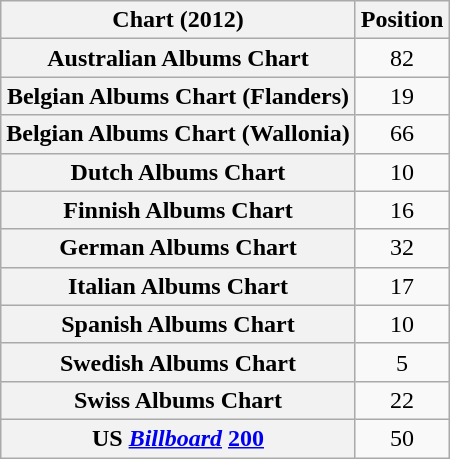<table class="wikitable sortable plainrowheaders">
<tr>
<th scope="col">Chart (2012)</th>
<th scope="col">Position</th>
</tr>
<tr>
<th scope="row">Australian Albums Chart</th>
<td style="text-align:center;">82</td>
</tr>
<tr>
<th scope="row">Belgian Albums Chart (Flanders)</th>
<td style="text-align:center;">19</td>
</tr>
<tr>
<th scope="row">Belgian Albums Chart (Wallonia)</th>
<td style="text-align:center;">66</td>
</tr>
<tr>
<th scope="row">Dutch Albums Chart</th>
<td style="text-align:center;">10</td>
</tr>
<tr>
<th scope="row">Finnish Albums Chart</th>
<td style="text-align:center;">16</td>
</tr>
<tr>
<th scope="row">German Albums Chart</th>
<td style="text-align:center;">32</td>
</tr>
<tr>
<th scope="row">Italian Albums Chart</th>
<td style="text-align:center;">17</td>
</tr>
<tr>
<th scope="row">Spanish Albums Chart</th>
<td style="text-align:center;">10</td>
</tr>
<tr>
<th scope="row">Swedish Albums Chart</th>
<td style="text-align:center;">5</td>
</tr>
<tr>
<th scope="row">Swiss Albums Chart</th>
<td style="text-align:center;">22</td>
</tr>
<tr>
<th scope="row">US <em><a href='#'>Billboard</a></em> <a href='#'>200</a></th>
<td style="text-align:center;">50</td>
</tr>
</table>
